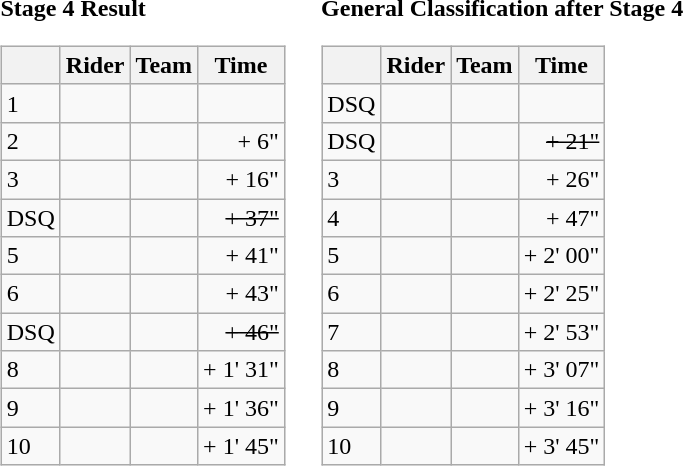<table>
<tr>
<td><strong>Stage 4 Result</strong><br><table class="wikitable">
<tr>
<th></th>
<th>Rider</th>
<th>Team</th>
<th>Time</th>
</tr>
<tr>
<td>1</td>
<td></td>
<td></td>
<td align="right"></td>
</tr>
<tr>
<td>2</td>
<td></td>
<td></td>
<td align="right">+ 6"</td>
</tr>
<tr>
<td>3</td>
<td></td>
<td></td>
<td align="right">+ 16"</td>
</tr>
<tr>
<td>DSQ</td>
<td><s></s></td>
<td><s></s></td>
<td align="right"><s>+ 37"</s></td>
</tr>
<tr>
<td>5</td>
<td> </td>
<td></td>
<td align="right">+ 41"</td>
</tr>
<tr>
<td>6</td>
<td></td>
<td></td>
<td align="right">+ 43"</td>
</tr>
<tr>
<td>DSQ</td>
<td><s></s> </td>
<td><s></s></td>
<td align="right"><s>+ 46"</s></td>
</tr>
<tr>
<td>8</td>
<td></td>
<td></td>
<td align="right">+ 1' 31"</td>
</tr>
<tr>
<td>9</td>
<td></td>
<td></td>
<td align="right">+ 1' 36"</td>
</tr>
<tr>
<td>10</td>
<td></td>
<td></td>
<td align="right">+ 1' 45"</td>
</tr>
</table>
</td>
<td></td>
<td><strong>General Classification after Stage 4</strong><br><table class="wikitable">
<tr>
<th></th>
<th>Rider</th>
<th>Team</th>
<th>Time</th>
</tr>
<tr>
<td>DSQ</td>
<td><s></s> </td>
<td><s></s></td>
<td align="right"><s></s></td>
</tr>
<tr>
<td>DSQ</td>
<td><s></s></td>
<td><s></s></td>
<td align="right"><s>+ 21"</s></td>
</tr>
<tr>
<td>3</td>
<td> </td>
<td></td>
<td align="right">+ 26"</td>
</tr>
<tr>
<td>4</td>
<td> </td>
<td></td>
<td align="right">+ 47"</td>
</tr>
<tr>
<td>5</td>
<td></td>
<td></td>
<td align="right">+ 2' 00"</td>
</tr>
<tr>
<td>6</td>
<td> </td>
<td></td>
<td align="right">+ 2' 25"</td>
</tr>
<tr>
<td>7</td>
<td></td>
<td></td>
<td align="right">+ 2' 53"</td>
</tr>
<tr>
<td>8</td>
<td></td>
<td></td>
<td align="right">+ 3' 07"</td>
</tr>
<tr>
<td>9</td>
<td> </td>
<td></td>
<td align="right">+ 3' 16"</td>
</tr>
<tr>
<td>10</td>
<td></td>
<td></td>
<td align="right">+ 3' 45"</td>
</tr>
</table>
</td>
</tr>
</table>
